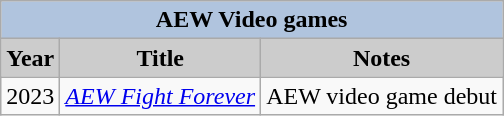<table class="wikitable sortable">
<tr style="text-align:center;">
<th colspan=4 style="background:#B0C4DE;">AEW Video games</th>
</tr>
<tr style="text-align:center;">
<th style="background: #ccc;">Year</th>
<th style="background: #ccc;">Title</th>
<th style="background: #ccc;">Notes</th>
</tr>
<tr>
<td>2023</td>
<td><em><a href='#'>AEW Fight Forever</a></em></td>
<td>AEW video game debut</td>
</tr>
</table>
